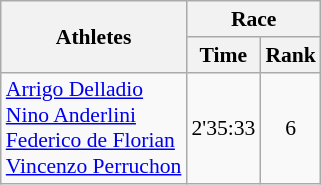<table class="wikitable" border="1" style="font-size:90%">
<tr>
<th rowspan=2>Athletes</th>
<th colspan=2>Race</th>
</tr>
<tr>
<th>Time</th>
<th>Rank</th>
</tr>
<tr>
<td><a href='#'>Arrigo Delladio</a><br><a href='#'>Nino Anderlini</a><br><a href='#'>Federico de Florian</a><br><a href='#'>Vincenzo Perruchon</a></td>
<td align=center>2'35:33</td>
<td align=center>6</td>
</tr>
</table>
